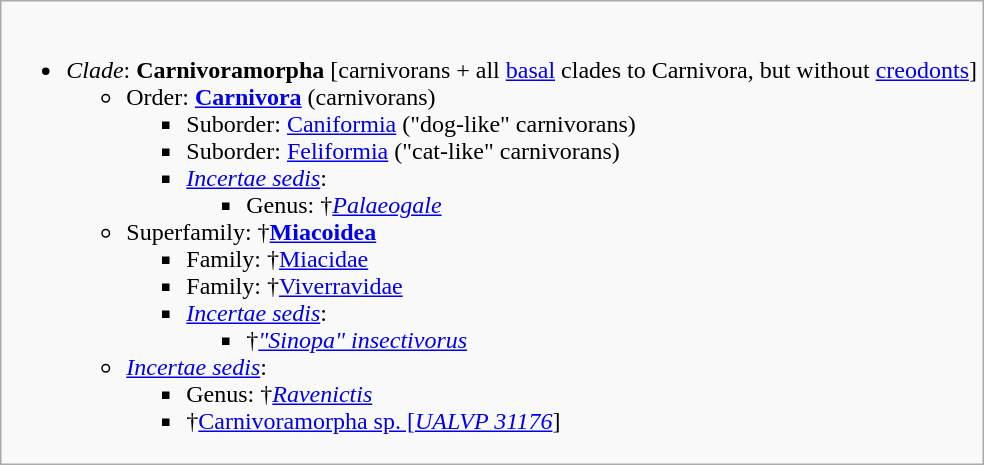<table class="wikitable">
<tr style="vertical-align:top;">
<td><br><ul><li><em>Clade</em>: <strong>Carnivoramorpha</strong>  [carnivorans + all <a href='#'>basal</a> clades to Carnivora, but without <a href='#'>creodonts</a>]<ul><li>Order: <strong><a href='#'>Carnivora</a></strong>  (carnivorans)<ul><li>Suborder: <a href='#'>Caniformia</a>  ("dog-like" carnivorans)</li><li>Suborder: <a href='#'>Feliformia</a>  ("cat-like" carnivorans)</li><li><em><a href='#'>Incertae sedis</a></em>:<ul><li>Genus: †<em><a href='#'>Palaeogale</a></em> </li></ul></li></ul></li><li>Superfamily: †<strong><a href='#'>Miacoidea</a></strong> <ul><li>Family: †<a href='#'>Miacidae</a> </li><li>Family: †<a href='#'>Viverravidae</a> </li><li><em><a href='#'>Incertae sedis</a></em>:<ul><li>†<em><a href='#'>"Sinopa" insectivorus</a></em> </li></ul></li></ul></li><li><em><a href='#'>Incertae sedis</a></em>:<ul><li>Genus: †<em><a href='#'>Ravenictis</a></em> </li><li>†<a href='#'>Carnivoramorpha sp. [<em>UALVP 31176</em></a>] </li></ul></li></ul></li></ul></td>
</tr>
</table>
